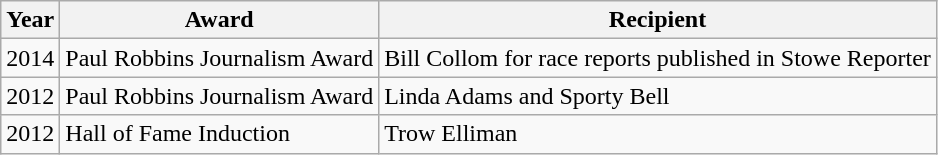<table class="wikitable">
<tr>
<th>Year</th>
<th>Award</th>
<th>Recipient</th>
</tr>
<tr>
<td>2014</td>
<td>Paul Robbins Journalism Award</td>
<td>Bill Collom for race reports published in Stowe Reporter </td>
</tr>
<tr>
<td>2012</td>
<td>Paul Robbins Journalism Award</td>
<td>Linda Adams and Sporty Bell </td>
</tr>
<tr>
<td>2012</td>
<td>Hall of Fame Induction</td>
<td>Trow Elliman</td>
</tr>
</table>
